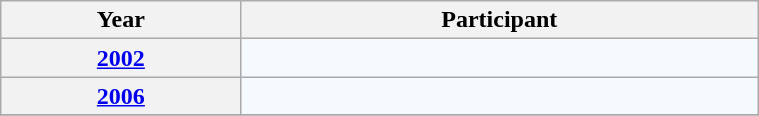<table class="wikitable zebra" style="background-color:#F5FAFF; width:40%">
<tr>
<th>Year</th>
<th colspan="1">Participant</th>
</tr>
<tr>
<th><a href='#'>2002</a></th>
<td></td>
</tr>
<tr>
<th><a href='#'>2006</a></th>
<td></td>
</tr>
<tr>
</tr>
</table>
